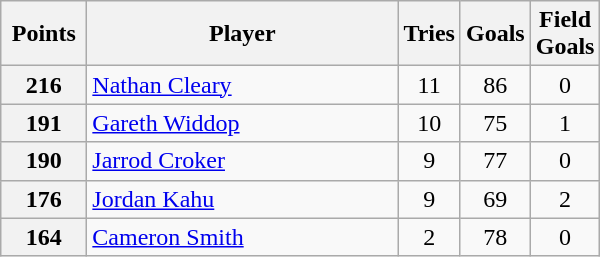<table class="wikitable" style="text-align:left;">
<tr>
<th width=50>Points</th>
<th width=200>Player</th>
<th width=30>Tries</th>
<th width=30>Goals</th>
<th width=30>Field Goals</th>
</tr>
<tr>
<th>216</th>
<td> <a href='#'>Nathan Cleary</a></td>
<td align=center>11</td>
<td align=center>86</td>
<td align=center>0</td>
</tr>
<tr>
<th>191</th>
<td> <a href='#'>Gareth Widdop</a></td>
<td align=center>10</td>
<td align=center>75</td>
<td align=center>1</td>
</tr>
<tr>
<th>190</th>
<td> <a href='#'>Jarrod Croker</a></td>
<td align=center>9</td>
<td align=center>77</td>
<td align=center>0</td>
</tr>
<tr>
<th>176</th>
<td> <a href='#'>Jordan Kahu</a></td>
<td align=center>9</td>
<td align=center>69</td>
<td align=center>2</td>
</tr>
<tr>
<th>164</th>
<td> <a href='#'>Cameron Smith</a></td>
<td align=center>2</td>
<td align=center>78</td>
<td align=center>0</td>
</tr>
</table>
